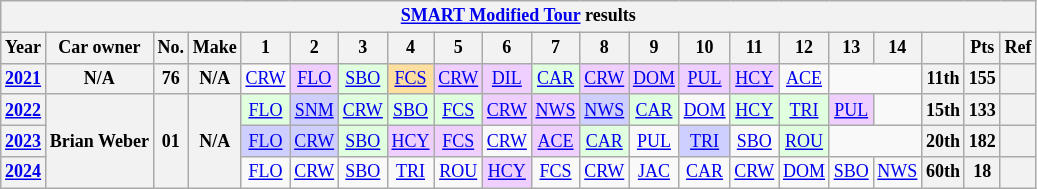<table class="wikitable" style="text-align:center; font-size:75%">
<tr>
<th colspan=38><a href='#'>SMART Modified Tour</a> results</th>
</tr>
<tr>
<th>Year</th>
<th>Car owner</th>
<th>No.</th>
<th>Make</th>
<th>1</th>
<th>2</th>
<th>3</th>
<th>4</th>
<th>5</th>
<th>6</th>
<th>7</th>
<th>8</th>
<th>9</th>
<th>10</th>
<th>11</th>
<th>12</th>
<th>13</th>
<th>14</th>
<th></th>
<th>Pts</th>
<th>Ref</th>
</tr>
<tr>
<th><a href='#'>2021</a></th>
<th>N/A</th>
<th>76</th>
<th>N/A</th>
<td><a href='#'>CRW</a></td>
<td style="background:#EFCFFF;"><a href='#'>FLO</a><br></td>
<td style="background:#DFFFDF;"><a href='#'>SBO</a><br></td>
<td style="background:#FFDF9F;"><a href='#'>FCS</a><br></td>
<td style="background:#EFCFFF;"><a href='#'>CRW</a><br></td>
<td style="background:#EFCFFF;"><a href='#'>DIL</a><br></td>
<td style="background:#DFFFDF;"><a href='#'>CAR</a><br></td>
<td style="background:#EFCFFF;"><a href='#'>CRW</a><br></td>
<td style="background:#EFCFFF;"><a href='#'>DOM</a><br></td>
<td style="background:#EFCFFF;"><a href='#'>PUL</a><br></td>
<td style="background:#EFCFFF;"><a href='#'>HCY</a><br></td>
<td><a href='#'>ACE</a></td>
<td colspan=2></td>
<th>11th</th>
<th>155</th>
<th></th>
</tr>
<tr>
<th><a href='#'>2022</a></th>
<th rowspan=3>Brian Weber</th>
<th rowspan=3>01</th>
<th rowspan=3>N/A</th>
<td style="background:#DFFFDF;"><a href='#'>FLO</a><br></td>
<td style="background:#CFCFFF;"><a href='#'>SNM</a><br></td>
<td style="background:#DFFFDF;"><a href='#'>CRW</a><br></td>
<td style="background:#DFFFDF;"><a href='#'>SBO</a><br></td>
<td style="background:#DFFFDF;"><a href='#'>FCS</a><br></td>
<td style="background:#EFCFFF;"><a href='#'>CRW</a><br></td>
<td style="background:#EFCFFF;"><a href='#'>NWS</a><br></td>
<td style="background:#CFCFFF;"><a href='#'>NWS</a><br></td>
<td style="background:#DFFFDF;"><a href='#'>CAR</a><br></td>
<td><a href='#'>DOM</a></td>
<td style="background:#DFFFDF;"><a href='#'>HCY</a><br></td>
<td style="background:#DFFFDF;"><a href='#'>TRI</a><br></td>
<td style="background:#EFCFFF;"><a href='#'>PUL</a><br></td>
<td></td>
<th>15th</th>
<th>133</th>
<th></th>
</tr>
<tr>
<th><a href='#'>2023</a></th>
<td style="background:#CFCFFF;"><a href='#'>FLO</a><br></td>
<td style="background:#CFCFFF;"><a href='#'>CRW</a><br></td>
<td style="background:#DFFFDF;"><a href='#'>SBO</a><br></td>
<td style="background:#EFCFFF;"><a href='#'>HCY</a><br></td>
<td style="background:#EFCFFF;"><a href='#'>FCS</a><br></td>
<td><a href='#'>CRW</a></td>
<td style="background:#EFCFFF;"><a href='#'>ACE</a><br></td>
<td style="background:#DFFFDF;"><a href='#'>CAR</a><br></td>
<td><a href='#'>PUL</a></td>
<td style="background:#CFCFFF;"><a href='#'>TRI</a><br></td>
<td><a href='#'>SBO</a></td>
<td style="background:#DFFFDF;"><a href='#'>ROU</a><br></td>
<td colspan=2></td>
<th>20th</th>
<th>182</th>
<th></th>
</tr>
<tr>
<th><a href='#'>2024</a></th>
<td><a href='#'>FLO</a></td>
<td><a href='#'>CRW</a></td>
<td><a href='#'>SBO</a></td>
<td><a href='#'>TRI</a></td>
<td><a href='#'>ROU</a></td>
<td style="background:#EFCFFF;"><a href='#'>HCY</a><br></td>
<td><a href='#'>FCS</a></td>
<td><a href='#'>CRW</a></td>
<td><a href='#'>JAC</a></td>
<td><a href='#'>CAR</a></td>
<td><a href='#'>CRW</a></td>
<td><a href='#'>DOM</a></td>
<td><a href='#'>SBO</a></td>
<td><a href='#'>NWS</a></td>
<th>60th</th>
<th>18</th>
<th></th>
</tr>
</table>
